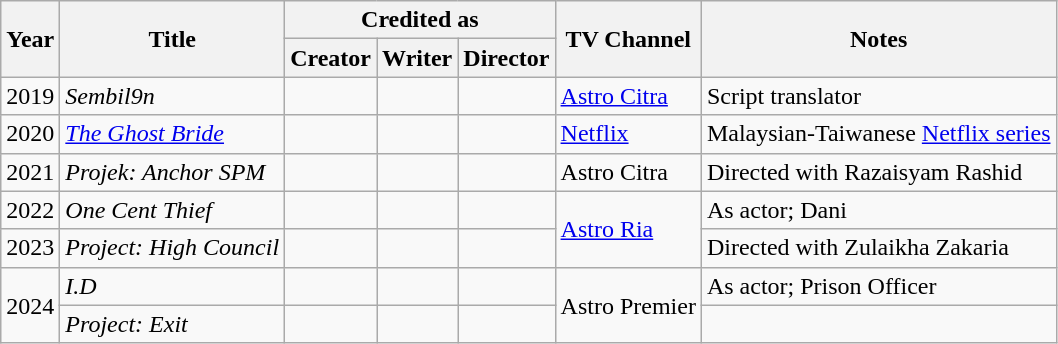<table class="wikitable">
<tr>
<th rowspan="2">Year</th>
<th rowspan="2">Title</th>
<th colspan="3">Credited as</th>
<th rowspan="2">TV Channel</th>
<th rowspan="2">Notes</th>
</tr>
<tr>
<th>Creator</th>
<th>Writer</th>
<th>Director</th>
</tr>
<tr>
<td>2019</td>
<td><em>Sembil9n</em></td>
<td></td>
<td></td>
<td></td>
<td><a href='#'>Astro Citra</a></td>
<td>Script translator</td>
</tr>
<tr>
<td>2020</td>
<td><em><a href='#'>The Ghost Bride</a></em></td>
<td></td>
<td></td>
<td></td>
<td><a href='#'>Netflix</a></td>
<td>Malaysian-Taiwanese <a href='#'>Netflix series</a></td>
</tr>
<tr>
<td>2021</td>
<td><em>Projek: Anchor SPM</em></td>
<td></td>
<td></td>
<td></td>
<td>Astro Citra</td>
<td>Directed with Razaisyam Rashid</td>
</tr>
<tr>
<td>2022</td>
<td><em>One Cent Thief</em></td>
<td></td>
<td></td>
<td></td>
<td rowspan="2"><a href='#'>Astro Ria</a></td>
<td>As actor; Dani</td>
</tr>
<tr>
<td>2023</td>
<td><em>Project: High Council</em></td>
<td></td>
<td></td>
<td></td>
<td>Directed with Zulaikha Zakaria</td>
</tr>
<tr>
<td rowspan="2">2024</td>
<td><em>I.D</em></td>
<td></td>
<td></td>
<td></td>
<td rowspan="2">Astro Premier</td>
<td>As actor; Prison Officer</td>
</tr>
<tr>
<td><em>Project: Exit</em></td>
<td></td>
<td></td>
<td></td>
<td></td>
</tr>
</table>
